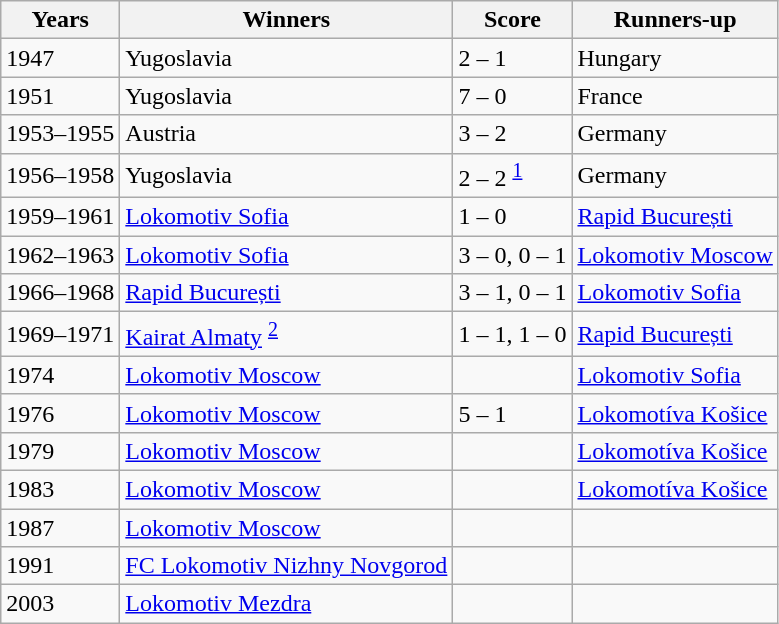<table class="wikitable">
<tr>
<th>Years</th>
<th>Winners</th>
<th>Score</th>
<th>Runners-up</th>
</tr>
<tr>
<td>1947</td>
<td>Yugoslavia</td>
<td>2 – 1</td>
<td>Hungary</td>
</tr>
<tr>
<td>1951</td>
<td>Yugoslavia</td>
<td>7 – 0</td>
<td>France</td>
</tr>
<tr>
<td>1953–1955</td>
<td>Austria</td>
<td>3 – 2</td>
<td>Germany</td>
</tr>
<tr>
<td>1956–1958</td>
<td>Yugoslavia</td>
<td>2 – 2 <sup><a href='#'>1</a></sup></td>
<td>Germany</td>
</tr>
<tr>
<td>1959–1961</td>
<td> <a href='#'>Lokomotiv Sofia</a></td>
<td>1 – 0</td>
<td> <a href='#'>Rapid București</a></td>
</tr>
<tr>
<td>1962–1963</td>
<td> <a href='#'>Lokomotiv Sofia</a></td>
<td>3 – 0, 0 – 1</td>
<td> <a href='#'>Lokomotiv Moscow</a></td>
</tr>
<tr>
<td>1966–1968</td>
<td> <a href='#'>Rapid București</a></td>
<td>3 – 1, 0 – 1</td>
<td> <a href='#'>Lokomotiv Sofia</a></td>
</tr>
<tr>
<td>1969–1971</td>
<td> <a href='#'>Kairat Almaty</a> <sup><a href='#'>2</a></sup></td>
<td>1 – 1, 1 – 0</td>
<td> <a href='#'>Rapid București</a></td>
</tr>
<tr>
<td>1974</td>
<td> <a href='#'>Lokomotiv Moscow</a></td>
<td></td>
<td> <a href='#'>Lokomotiv Sofia</a></td>
</tr>
<tr>
<td>1976</td>
<td> <a href='#'>Lokomotiv Moscow</a></td>
<td>5 – 1</td>
<td> <a href='#'>Lokomotíva Košice</a></td>
</tr>
<tr>
<td>1979</td>
<td> <a href='#'>Lokomotiv Moscow</a></td>
<td></td>
<td> <a href='#'>Lokomotíva Košice</a></td>
</tr>
<tr>
<td>1983</td>
<td> <a href='#'>Lokomotiv Moscow</a></td>
<td></td>
<td> <a href='#'>Lokomotíva Košice</a></td>
</tr>
<tr>
<td>1987</td>
<td> <a href='#'>Lokomotiv Moscow</a></td>
<td></td>
<td></td>
</tr>
<tr>
<td>1991</td>
<td> <a href='#'>FC Lokomotiv Nizhny Novgorod</a></td>
<td></td>
<td></td>
</tr>
<tr>
<td>2003</td>
<td> <a href='#'>Lokomotiv Mezdra</a></td>
<td></td>
<td></td>
</tr>
</table>
